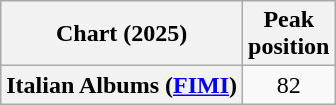<table class="wikitable plainrowheaders" style="text-align:center">
<tr>
<th scope="col">Chart (2025)</th>
<th scope="col">Peak<br>position</th>
</tr>
<tr>
<th scope="row">Italian Albums (<a href='#'>FIMI</a>)</th>
<td>82</td>
</tr>
</table>
